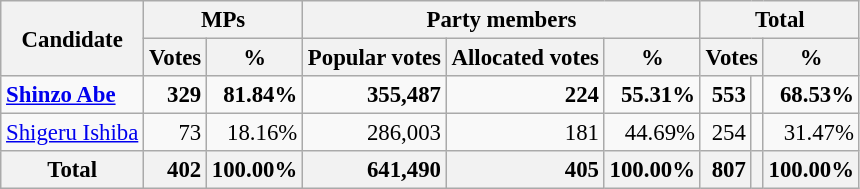<table class="wikitable" style="text-align:right;font-size:95%;">
<tr>
<th rowspan=2>Candidate</th>
<th colspan=2>MPs</th>
<th colspan=3>Party members</th>
<th colspan=3>Total</th>
</tr>
<tr>
<th>Votes</th>
<th>%</th>
<th>Popular votes</th>
<th>Allocated votes</th>
<th>%</th>
<th colspan="2">Votes</th>
<th>%</th>
</tr>
<tr>
<td style="text-align:left"><strong><a href='#'>Shinzo Abe</a></strong> </td>
<td><strong>329</strong></td>
<td><strong>81.84%</strong></td>
<td><strong>355,487</strong></td>
<td><strong>224</strong></td>
<td><strong>55.31%</strong></td>
<td><strong>553</strong></td>
<td align=center></td>
<td><strong>68.53%</strong></td>
</tr>
<tr>
<td style="text-align:left"><a href='#'>Shigeru Ishiba</a></td>
<td>73</td>
<td>18.16%</td>
<td>286,003</td>
<td>181</td>
<td>44.69%</td>
<td>254</td>
<td align=center></td>
<td>31.47%</td>
</tr>
<tr>
<th>Total</th>
<th style="text-align:right">402</th>
<th style="text-align:right">100.00%</th>
<th style="text-align:right">641,490</th>
<th style="text-align:right">405</th>
<th style="text-align:right">100.00%</th>
<th style="text-align:right">807</th>
<th></th>
<th style="text-align:right">100.00%</th>
</tr>
</table>
